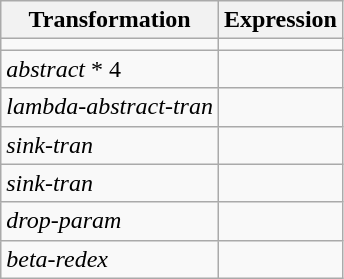<table class="wikitable">
<tr>
<th>Transformation</th>
<th>Expression</th>
</tr>
<tr>
<td></td>
<td></td>
</tr>
<tr>
<td><em>abstract</em> * 4</td>
<td></td>
</tr>
<tr>
<td><em>lambda-abstract-tran</em></td>
<td></td>
</tr>
<tr>
<td><em>sink-tran</em></td>
<td></td>
</tr>
<tr>
<td><em>sink-tran</em></td>
<td></td>
</tr>
<tr>
<td><em>drop-param</em></td>
<td></td>
</tr>
<tr>
<td><em>beta-redex</em></td>
<td></td>
</tr>
</table>
